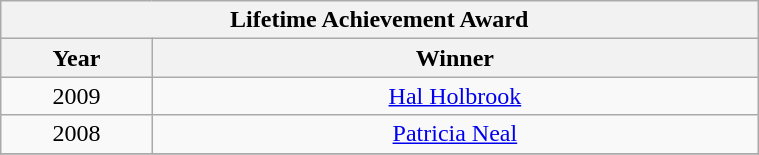<table class="wikitable" width="40%">
<tr>
<th colspan="2" align="center">Lifetime Achievement Award</th>
</tr>
<tr>
<th width="20%">Year</th>
<th width="80%">Winner</th>
</tr>
<tr>
<td align="center">2009</td>
<td align="center"><a href='#'>Hal Holbrook</a></td>
</tr>
<tr>
<td align="center">2008</td>
<td align="center"><a href='#'>Patricia Neal</a></td>
</tr>
<tr>
</tr>
</table>
